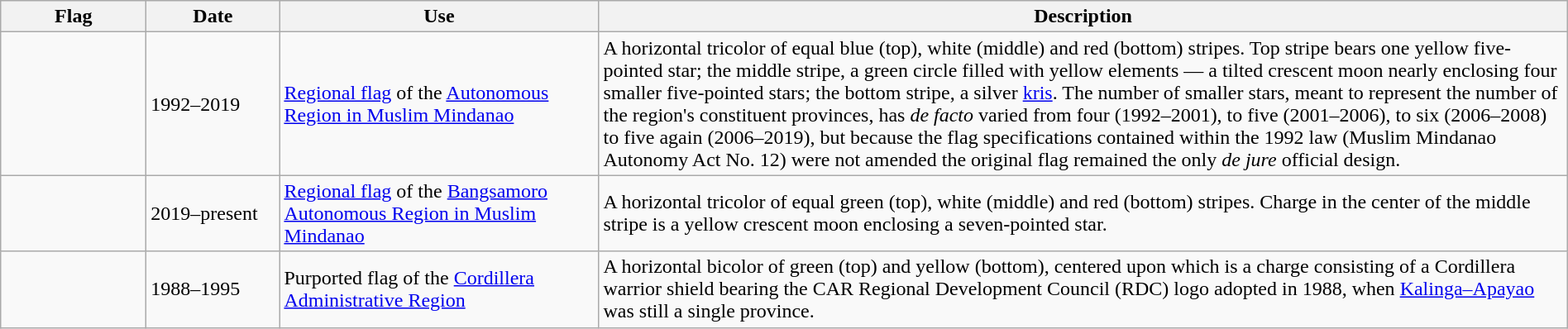<table class="wikitable"  width=100%>
<tr>
<th style="width:110px;">Flag</th>
<th style="width:100px;">Date</th>
<th style="width:250px;">Use</th>
<th>Description</th>
</tr>
<tr>
<td style="text-align:center;"></td>
<td>1992–2019</td>
<td><a href='#'>Regional flag</a> of the <a href='#'>Autonomous Region in Muslim Mindanao</a></td>
<td>A horizontal tricolor of equal blue (top), white (middle) and red (bottom) stripes. Top stripe bears one yellow five-pointed star; the middle stripe, a green circle filled with yellow elements — a tilted crescent moon nearly enclosing four smaller five-pointed stars; the bottom stripe, a silver <a href='#'>kris</a>. The number of smaller stars, meant to represent the number of the region's constituent provinces, has <em>de facto</em> varied from four (1992–2001), to five (2001–2006), to six (2006–2008) to five again (2006–2019), but because the flag specifications contained within the 1992 law (Muslim Mindanao Autonomy Act No. 12) were not amended the original flag remained the only <em>de jure</em> official design.</td>
</tr>
<tr>
<td style="text-align:center;"></td>
<td>2019–present</td>
<td><a href='#'>Regional flag</a> of the <a href='#'>Bangsamoro Autonomous Region in Muslim Mindanao</a></td>
<td>A horizontal tricolor of equal green (top), white (middle) and red (bottom) stripes. Charge in the center of the middle stripe is a yellow crescent moon enclosing a seven-pointed star.</td>
</tr>
<tr>
<td style="text-align:center;"></td>
<td>1988–1995</td>
<td>Purported flag of the <a href='#'>Cordillera Administrative Region</a></td>
<td>A horizontal bicolor of green (top) and yellow (bottom), centered upon which is a charge consisting of a Cordillera warrior shield bearing the CAR Regional Development Council (RDC) logo adopted in 1988, when <a href='#'>Kalinga–Apayao</a> was still a single province.</td>
</tr>
</table>
